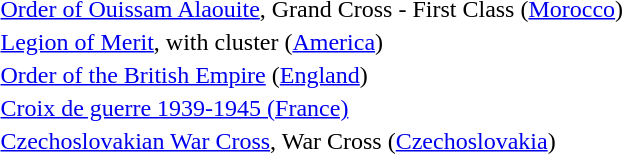<table>
<tr>
<td></td>
<td><a href='#'>Order of Ouissam Alaouite</a>, Grand Cross - First Class (<a href='#'>Morocco</a>)</td>
</tr>
<tr>
<td></td>
<td><a href='#'>Legion of Merit</a>, with cluster (<a href='#'>America</a>)</td>
</tr>
<tr>
<td></td>
<td><a href='#'>Order of the British Empire</a> (<a href='#'>England</a>)</td>
</tr>
<tr>
<td></td>
<td><a href='#'>Croix de guerre 1939-1945 (France)</a></td>
</tr>
<tr>
<td></td>
<td><a href='#'>Czechoslovakian War Cross</a>, War Cross (<a href='#'>Czechoslovakia</a>)</td>
</tr>
<tr>
</tr>
</table>
